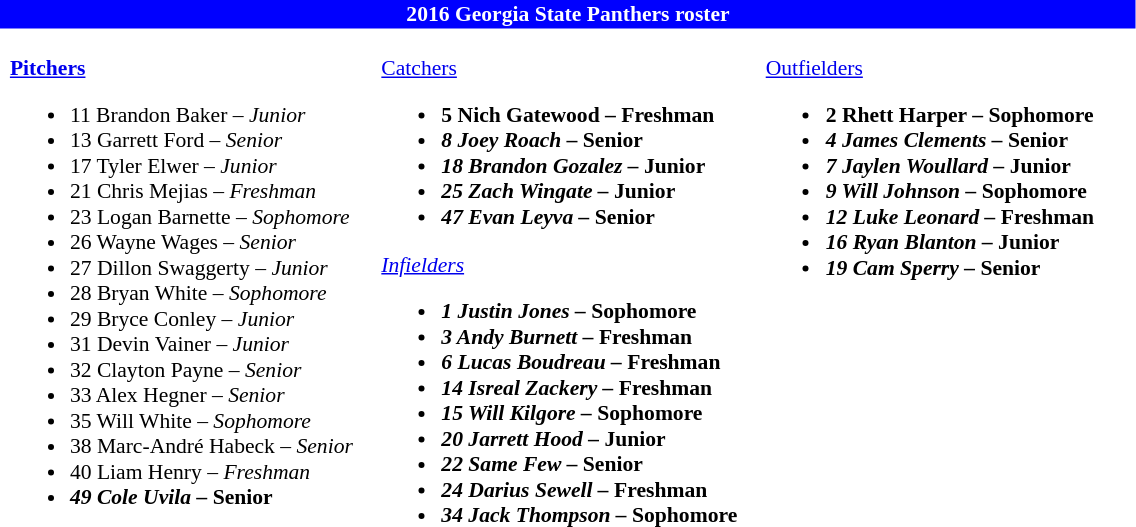<table class="toccolours" style="border-collapse:collapse; font-size:90%;">
<tr>
<th colspan="9" style="background-color: #0000FF; color: #FFFFFF;text-align:center;">2016 Georgia State Panthers roster</th>
</tr>
<tr>
</tr>
<tr>
<td width="03"> </td>
<td valign="top"><br><strong><a href='#'>Pitchers</a></strong><ul><li>11 Brandon Baker – <em>Junior</em></li><li>13 Garrett Ford – <em>Senior</em></li><li>17 Tyler Elwer – <em>Junior</em></li><li>21 Chris Mejias – <em>Freshman</em></li><li>23 Logan Barnette – <em>Sophomore</em></li><li>26 Wayne Wages – <em>Senior</em></li><li>27 Dillon Swaggerty – <em> Junior</em></li><li>28 Bryan White – <em> Sophomore</em></li><li>29 Bryce Conley – <em>Junior</em></li><li>31 Devin Vainer – <em>Junior</em></li><li>32 Clayton Payne – <em>Senior</em></li><li>33 Alex Hegner – <em> Senior</em></li><li>35 Will White – <em>Sophomore</em></li><li>38 Marc-André Habeck – <em>Senior</em></li><li>40 Liam Henry – <em> Freshman<strong></li><li>49 Cole Uvila – </em>Senior<em></li></ul></td>
<td width="15"> </td>
<td valign="top"><br></strong><a href='#'>Catchers</a><strong><ul><li>5 Nich Gatewood – </em>Freshman<em></li><li>8 Joey Roach – </em>Senior<em></li><li>18 Brandon Gozalez – </em>Junior<em></li><li>25 Zach Wingate – </em>Junior<em></li><li>47 Evan Leyva – </em>Senior<em></li></ul></strong><a href='#'>Infielders</a><strong><ul><li>1 Justin Jones – </em>Sophomore<em></li><li>3 Andy Burnett – </em> Freshman<em></li><li>6 Lucas Boudreau – </em>Freshman<em></li><li>14 Isreal Zackery – </em>Freshman<em></li><li>15 Will Kilgore – </em>Sophomore<em></li><li>20 Jarrett Hood – </em>Junior<em></li><li>22 Same Few – </em> Senior<em></li><li>24 Darius Sewell – </em>Freshman<em></li><li>34 Jack Thompson – </em>Sophomore<em></li></ul></td>
<td width="15"> </td>
<td valign="top"><br></strong><a href='#'>Outfielders</a><strong><ul><li>2 Rhett Harper – </em>Sophomore<em></li><li>4 James Clements – </em>Senior<em></li><li>7 Jaylen Woullard – </em>Junior<em></li><li>9 Will Johnson – </em>Sophomore<em></li><li>12 Luke Leonard – </em> Freshman<em></li><li>16 Ryan Blanton – </em>Junior<em></li><li>19 Cam Sperry – </em>Senior<em></li></ul></td>
<td width="25"> </td>
</tr>
</table>
